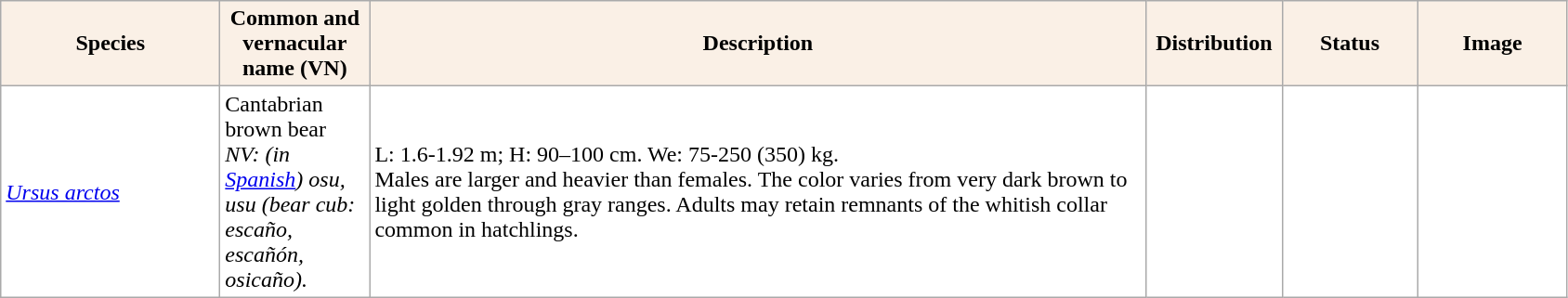<table class="sortable wikitable" border="0" style="background:#ffffff" align="top">
<tr>
<th scope="col" style="background-color:Linen; color:Black" width="150">Species</th>
<th scope="col" style="background-color:Linen; color:Black" width="100">Common and vernacular name (VN)</th>
<th scope="col" style="background:Linen; color:Black" width="550">Description</th>
<th scope="col" style="background-color:Linen; color:Black" width="90">Distribution</th>
<th scope="col" style="background-color:Linen; color:Black" width="90">Status</th>
<th scope="col" style="background:Linen; color:Black" width="100">Image</th>
</tr>
<tr>
<td><em><a href='#'>Ursus arctos</a></em></td>
<td>Cantabrian brown bear <em>NV: (in <a href='#'>Spanish</a>) osu,</em> <em>usu (bear cub: escaño, escañón, osicaño).</em></td>
<td>L: 1.6-1.92 m; H: 90–100 cm. We: 75-250 (350) kg.<br>Males are larger and heavier than females. The color varies from very dark brown to light golden through gray ranges. Adults may retain remnants of the whitish collar common in hatchlings.</td>
<td></td>
<td></td>
<td></td>
</tr>
</table>
